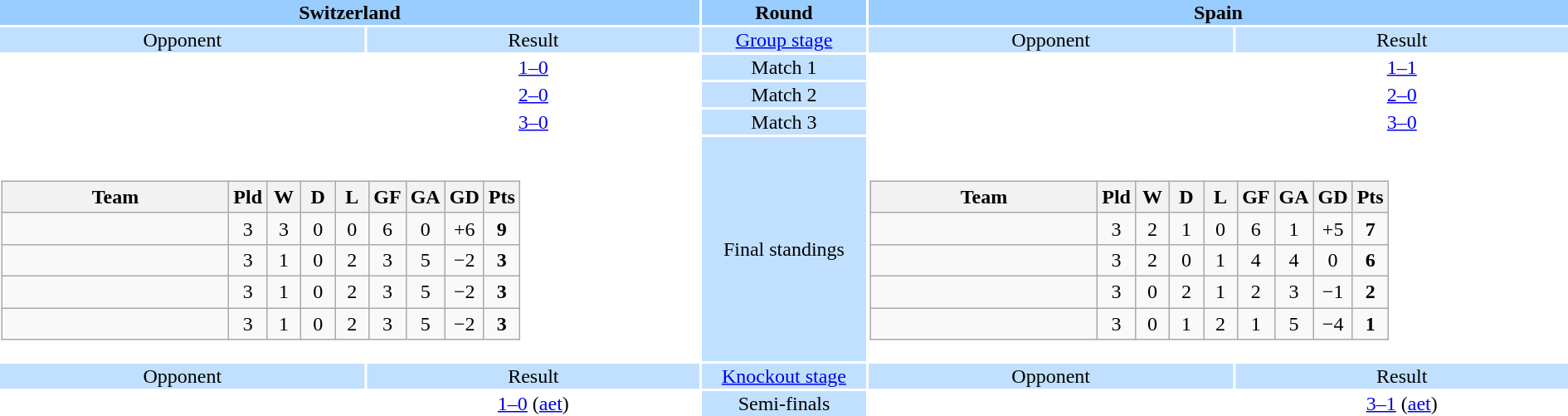<table style="width:100%; text-align:center;">
<tr style="vertical-align:top; background:#9cf;">
<th colspan=2 style="width:1*">Switzerland</th>
<th>Round</th>
<th colspan=2 style="width:1*">Spain</th>
</tr>
<tr style="vertical-align:top; background:#c1e0ff;">
<td>Opponent</td>
<td>Result</td>
<td><a href='#'>Group stage</a></td>
<td>Opponent</td>
<td>Result</td>
</tr>
<tr>
<td align=left></td>
<td><a href='#'>1–0</a></td>
<td style="background:#c1e0ff;">Match 1</td>
<td align=left></td>
<td><a href='#'>1–1</a></td>
</tr>
<tr>
<td align=left></td>
<td><a href='#'>2–0</a></td>
<td style="background:#c1e0ff;">Match 2</td>
<td align=left></td>
<td><a href='#'>2–0</a></td>
</tr>
<tr>
<td align=left></td>
<td><a href='#'>3–0</a></td>
<td style="background:#c1e0ff;">Match 3</td>
<td align=left></td>
<td><a href='#'>3–0</a></td>
</tr>
<tr>
<td colspan="2" style="text-align:center;"><br><table class="wikitable" style="text-align:center;">
<tr>
<th width=175>Team</th>
<th style="width:20px;" abbr="Played">Pld</th>
<th style="width:20px;" abbr="Won">W</th>
<th style="width:20px;" abbr="Drawn">D</th>
<th style="width:20px;" abbr="Lost">L</th>
<th style="width:20px;" abbr="Goals for">GF</th>
<th style="width:20px;" abbr="Goals against">GA</th>
<th style="width:20px;" abbr="Goal difference">GD</th>
<th style="width:20px;" abbr="Points">Pts</th>
</tr>
<tr>
<td align=left><strong></strong></td>
<td>3</td>
<td>3</td>
<td>0</td>
<td>0</td>
<td>6</td>
<td>0</td>
<td>+6</td>
<td><strong>9</strong></td>
</tr>
<tr>
<td align=left></td>
<td>3</td>
<td>1</td>
<td>0</td>
<td>2</td>
<td>3</td>
<td>5</td>
<td>−2</td>
<td><strong>3</strong></td>
</tr>
<tr>
<td align=left></td>
<td>3</td>
<td>1</td>
<td>0</td>
<td>2</td>
<td>3</td>
<td>5</td>
<td>−2</td>
<td><strong>3</strong></td>
</tr>
<tr>
<td align=left></td>
<td>3</td>
<td>1</td>
<td>0</td>
<td>2</td>
<td>3</td>
<td>5</td>
<td>−2</td>
<td><strong>3</strong></td>
</tr>
</table>
</td>
<td style="background:#c1e0ff;">Final standings</td>
<td colspan="2" style="text-align:center;"><br><table class="wikitable" style="text-align: center;">
<tr>
<th width=175>Team</th>
<th style="width:20px;" abbr="Played">Pld</th>
<th style="width:20px;" abbr="Won">W</th>
<th style="width:20px;" abbr="Drawn">D</th>
<th style="width:20px;" abbr="Lost">L</th>
<th style="width:20px;" abbr="Goals for">GF</th>
<th style="width:20px;" abbr="Goals against">GA</th>
<th style="width:20px;" abbr="Goal difference">GD</th>
<th style="width:20px;" abbr="Points">Pts</th>
</tr>
<tr>
<td align=left><strong></strong></td>
<td>3</td>
<td>2</td>
<td>1</td>
<td>0</td>
<td>6</td>
<td>1</td>
<td>+5</td>
<td><strong>7</strong></td>
</tr>
<tr>
<td align=left></td>
<td>3</td>
<td>2</td>
<td>0</td>
<td>1</td>
<td>4</td>
<td>4</td>
<td>0</td>
<td><strong>6</strong></td>
</tr>
<tr>
<td align=left></td>
<td>3</td>
<td>0</td>
<td>2</td>
<td>1</td>
<td>2</td>
<td>3</td>
<td>−1</td>
<td><strong>2</strong></td>
</tr>
<tr>
<td align=left></td>
<td>3</td>
<td>0</td>
<td>1</td>
<td>2</td>
<td>1</td>
<td>5</td>
<td>−4</td>
<td><strong>1</strong></td>
</tr>
</table>
</td>
</tr>
<tr style="vertical-align:top; background:#c1e0ff;">
<td>Opponent</td>
<td>Result</td>
<td><a href='#'>Knockout stage</a></td>
<td>Opponent</td>
<td>Result</td>
</tr>
<tr>
<td align=left></td>
<td><a href='#'>1–0</a> (<a href='#'>aet</a>)</td>
<td style="background:#c1e0ff;">Semi-finals</td>
<td align=left></td>
<td><a href='#'>3–1</a> (<a href='#'>aet</a>)</td>
</tr>
</table>
